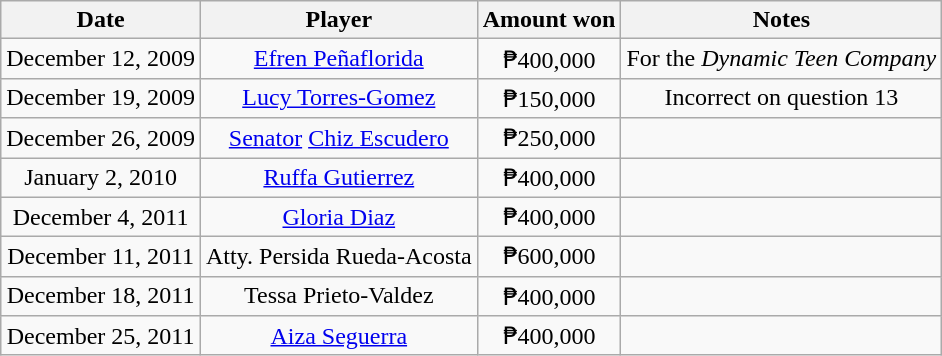<table class="wikitable" style="text-align:center;">
<tr>
<th>Date</th>
<th>Player</th>
<th>Amount won</th>
<th>Notes</th>
</tr>
<tr>
<td>December 12, 2009</td>
<td><a href='#'>Efren Peñaflorida</a></td>
<td>₱400,000</td>
<td>For the <em>Dynamic Teen Company</em></td>
</tr>
<tr>
<td>December 19, 2009</td>
<td><a href='#'>Lucy Torres-Gomez</a></td>
<td>₱150,000</td>
<td>Incorrect on question 13</td>
</tr>
<tr>
<td>December 26, 2009</td>
<td><a href='#'>Senator</a> <a href='#'>Chiz Escudero</a></td>
<td>₱250,000</td>
<td></td>
</tr>
<tr>
<td>January 2, 2010</td>
<td><a href='#'>Ruffa Gutierrez</a></td>
<td>₱400,000</td>
<td></td>
</tr>
<tr>
<td>December 4, 2011</td>
<td><a href='#'>Gloria Diaz</a></td>
<td>₱400,000</td>
<td></td>
</tr>
<tr>
<td>December 11, 2011</td>
<td>Atty. Persida Rueda-Acosta</td>
<td>₱600,000</td>
<td></td>
</tr>
<tr>
<td>December 18, 2011</td>
<td>Tessa Prieto-Valdez</td>
<td>₱400,000</td>
<td></td>
</tr>
<tr>
<td>December 25, 2011</td>
<td><a href='#'>Aiza Seguerra</a></td>
<td>₱400,000</td>
<td></td>
</tr>
</table>
